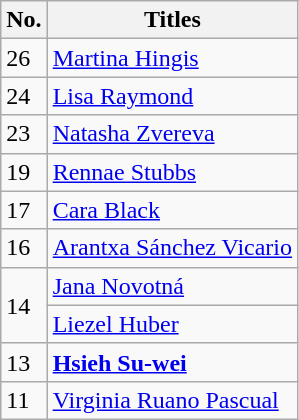<table class="wikitable nowrap" style="text-align:left; display:inline-table">
<tr>
<th scope="col">No.</th>
<th scope="col">Titles</th>
</tr>
<tr>
<td>26</td>
<td style="text-align:left"> <a href='#'>Martina Hingis</a></td>
</tr>
<tr>
<td>24</td>
<td style="text-align:left"> <a href='#'>Lisa Raymond</a></td>
</tr>
<tr>
<td>23</td>
<td style="text-align:left"> <a href='#'>Natasha Zvereva</a></td>
</tr>
<tr>
<td>19</td>
<td style="text-align:left"> <a href='#'>Rennae Stubbs</a></td>
</tr>
<tr>
<td>17</td>
<td style="text-align:left"> <a href='#'>Cara Black</a></td>
</tr>
<tr>
<td>16</td>
<td style="text-align:left"> <a href='#'>Arantxa Sánchez Vicario</a></td>
</tr>
<tr>
<td rowspan="2">14</td>
<td style="text-align:left"> <a href='#'>Jana Novotná</a></td>
</tr>
<tr>
<td style="text-align:left"> <a href='#'>Liezel Huber</a></td>
</tr>
<tr>
<td>13</td>
<td style="text-align:left"> <strong><a href='#'>Hsieh Su-wei</a></strong></td>
</tr>
<tr>
<td>11</td>
<td style="text-align:left"> <a href='#'>Virginia Ruano Pascual</a></td>
</tr>
</table>
